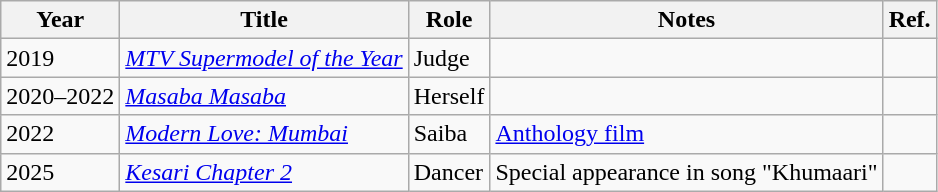<table class="wikitable" text-align:center;">
<tr>
<th>Year</th>
<th>Title</th>
<th>Role</th>
<th>Notes</th>
<th>Ref.</th>
</tr>
<tr>
<td>2019</td>
<td><em><a href='#'>MTV Supermodel of the Year</a></em></td>
<td>Judge</td>
<td></td>
<td></td>
</tr>
<tr>
<td>2020–2022</td>
<td><em><a href='#'>Masaba Masaba</a></em></td>
<td>Herself</td>
<td></td>
<td></td>
</tr>
<tr>
<td>2022</td>
<td><em><a href='#'>Modern Love: Mumbai</a></em></td>
<td>Saiba</td>
<td><a href='#'>Anthology film</a></td>
<td></td>
</tr>
<tr>
<td>2025</td>
<td><em><a href='#'>Kesari Chapter 2</a></em></td>
<td>Dancer</td>
<td>Special appearance in song "Khumaari"</td>
<td></td>
</tr>
</table>
